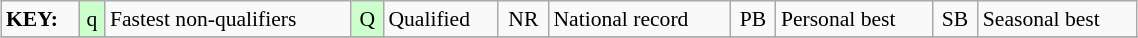<table class="wikitable" style="margin:0.5em auto; font-size:90%;position:relative;" width=60%>
<tr>
<td><strong>KEY:</strong></td>
<td bgcolor=ccffcc align=center>q</td>
<td>Fastest non-qualifiers</td>
<td bgcolor=ccffcc align=center>Q</td>
<td>Qualified</td>
<td align=center>NR</td>
<td>National record</td>
<td align=center>PB</td>
<td>Personal best</td>
<td align=center>SB</td>
<td>Seasonal best</td>
</tr>
<tr>
</tr>
</table>
